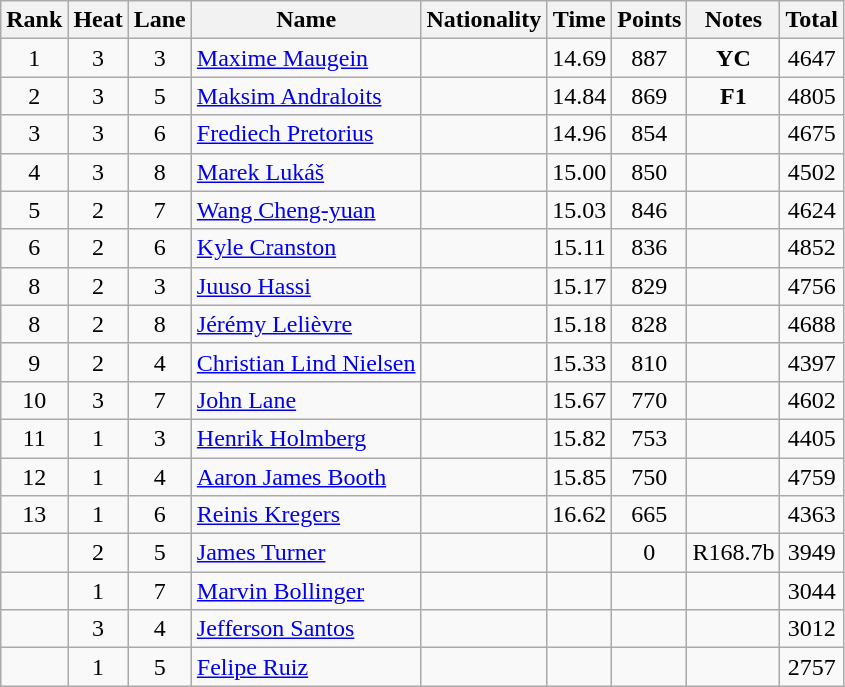<table class="wikitable sortable" style="text-align:center">
<tr>
<th>Rank</th>
<th>Heat</th>
<th>Lane</th>
<th>Name</th>
<th>Nationality</th>
<th>Time</th>
<th>Points</th>
<th>Notes</th>
<th>Total</th>
</tr>
<tr>
<td>1</td>
<td>3</td>
<td>3</td>
<td align="left"><a href='#'>Maxime Maugein</a></td>
<td align="left"></td>
<td>14.69</td>
<td>887</td>
<td><strong>YC</strong></td>
<td>4647</td>
</tr>
<tr>
<td>2</td>
<td>3</td>
<td>5</td>
<td align="left"><a href='#'>Maksim Andraloits</a></td>
<td align="left"></td>
<td>14.84</td>
<td>869</td>
<td><strong>F1</strong></td>
<td>4805</td>
</tr>
<tr>
<td>3</td>
<td>3</td>
<td>6</td>
<td align="left"><a href='#'>Frediech Pretorius</a></td>
<td align="left"></td>
<td>14.96</td>
<td>854</td>
<td></td>
<td>4675</td>
</tr>
<tr>
<td>4</td>
<td>3</td>
<td>8</td>
<td align="left"><a href='#'>Marek Lukáš</a></td>
<td align="left"></td>
<td>15.00</td>
<td>850</td>
<td></td>
<td>4502</td>
</tr>
<tr>
<td>5</td>
<td>2</td>
<td>7</td>
<td align="left"><a href='#'>Wang Cheng-yuan</a></td>
<td align="left"></td>
<td>15.03</td>
<td>846</td>
<td></td>
<td>4624</td>
</tr>
<tr>
<td>6</td>
<td>2</td>
<td>6</td>
<td align="left"><a href='#'>Kyle Cranston</a></td>
<td align="left"></td>
<td>15.11</td>
<td>836</td>
<td></td>
<td>4852</td>
</tr>
<tr>
<td>8</td>
<td>2</td>
<td>3</td>
<td align="left"><a href='#'>Juuso Hassi</a></td>
<td align="left"></td>
<td>15.17</td>
<td>829</td>
<td></td>
<td>4756</td>
</tr>
<tr>
<td>8</td>
<td>2</td>
<td>8</td>
<td align="left"><a href='#'>Jérémy Lelièvre</a></td>
<td align="left"></td>
<td>15.18</td>
<td>828</td>
<td></td>
<td>4688</td>
</tr>
<tr>
<td>9</td>
<td>2</td>
<td>4</td>
<td align="left"><a href='#'>Christian Lind Nielsen</a></td>
<td align="left"></td>
<td>15.33</td>
<td>810</td>
<td></td>
<td>4397</td>
</tr>
<tr>
<td>10</td>
<td>3</td>
<td>7</td>
<td align="left"><a href='#'>John Lane</a></td>
<td align="left"></td>
<td>15.67</td>
<td>770</td>
<td></td>
<td>4602</td>
</tr>
<tr>
<td>11</td>
<td>1</td>
<td>3</td>
<td align="left"><a href='#'>Henrik Holmberg</a></td>
<td align="left"></td>
<td>15.82</td>
<td>753</td>
<td></td>
<td>4405</td>
</tr>
<tr>
<td>12</td>
<td>1</td>
<td>4</td>
<td align="left"><a href='#'>Aaron James Booth</a></td>
<td align="left"></td>
<td>15.85</td>
<td>750</td>
<td></td>
<td>4759</td>
</tr>
<tr>
<td>13</td>
<td>1</td>
<td>6</td>
<td align="left"><a href='#'>Reinis Kregers</a></td>
<td align="left"></td>
<td>16.62</td>
<td>665</td>
<td></td>
<td>4363</td>
</tr>
<tr>
<td></td>
<td>2</td>
<td>5</td>
<td align="left"><a href='#'>James Turner</a></td>
<td align="left"></td>
<td></td>
<td>0</td>
<td>R168.7b</td>
<td>3949</td>
</tr>
<tr>
<td></td>
<td>1</td>
<td>7</td>
<td align="left"><a href='#'>Marvin Bollinger</a></td>
<td align="left"></td>
<td></td>
<td></td>
<td></td>
<td>3044</td>
</tr>
<tr>
<td></td>
<td>3</td>
<td>4</td>
<td align="left"><a href='#'>Jefferson Santos</a></td>
<td align="left"></td>
<td></td>
<td></td>
<td></td>
<td>3012</td>
</tr>
<tr>
<td></td>
<td>1</td>
<td>5</td>
<td align="left"><a href='#'>Felipe Ruiz</a></td>
<td align="left"></td>
<td></td>
<td></td>
<td></td>
<td>2757</td>
</tr>
</table>
